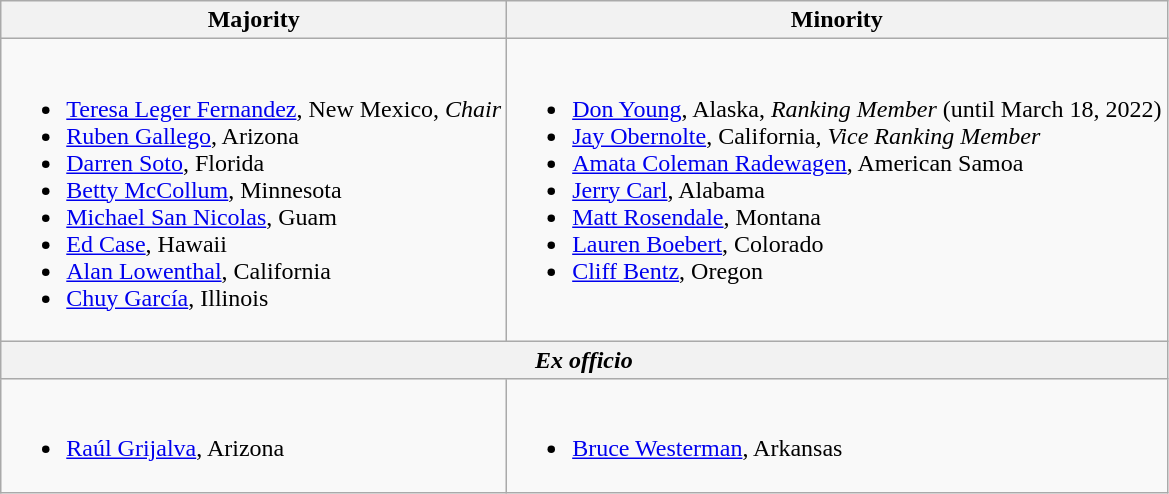<table class=wikitable>
<tr>
<th>Majority</th>
<th>Minority</th>
</tr>
<tr valign=top>
<td><br><ul><li><a href='#'>Teresa Leger Fernandez</a>, New Mexico, <em>Chair</em></li><li><a href='#'>Ruben Gallego</a>, Arizona</li><li><a href='#'>Darren Soto</a>, Florida</li><li><a href='#'>Betty McCollum</a>, Minnesota</li><li><a href='#'>Michael San Nicolas</a>, Guam</li><li><a href='#'>Ed Case</a>, Hawaii</li><li><a href='#'>Alan Lowenthal</a>, California</li><li><a href='#'>Chuy García</a>, Illinois</li></ul></td>
<td><br><ul><li><a href='#'>Don Young</a>, Alaska, <em>Ranking Member</em> (until March 18, 2022)</li><li><a href='#'>Jay Obernolte</a>, California, <em>Vice Ranking Member</em></li><li><a href='#'>Amata Coleman Radewagen</a>, American Samoa</li><li><a href='#'>Jerry Carl</a>, Alabama</li><li><a href='#'>Matt Rosendale</a>, Montana</li><li><a href='#'>Lauren Boebert</a>, Colorado</li><li><a href='#'>Cliff Bentz</a>, Oregon</li></ul></td>
</tr>
<tr>
<th colspan=2><em>Ex officio</em></th>
</tr>
<tr>
<td><br><ul><li><a href='#'>Raúl Grijalva</a>, Arizona</li></ul></td>
<td><br><ul><li><a href='#'>Bruce Westerman</a>, Arkansas</li></ul></td>
</tr>
</table>
